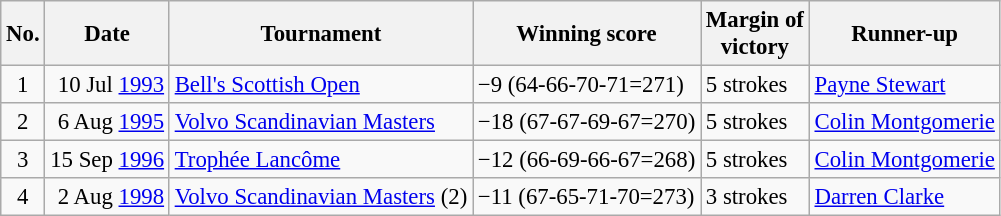<table class="wikitable" style="font-size:95%;">
<tr>
<th>No.</th>
<th>Date</th>
<th>Tournament</th>
<th>Winning score</th>
<th>Margin of<br>victory</th>
<th>Runner-up</th>
</tr>
<tr>
<td align=center>1</td>
<td align=right>10 Jul <a href='#'>1993</a></td>
<td><a href='#'>Bell's Scottish Open</a></td>
<td>−9 (64-66-70-71=271)</td>
<td>5 strokes</td>
<td> <a href='#'>Payne Stewart</a></td>
</tr>
<tr>
<td align=center>2</td>
<td align=right>6 Aug <a href='#'>1995</a></td>
<td><a href='#'>Volvo Scandinavian Masters</a></td>
<td>−18 (67-67-69-67=270)</td>
<td>5 strokes</td>
<td> <a href='#'>Colin Montgomerie</a></td>
</tr>
<tr>
<td align=center>3</td>
<td align=right>15 Sep <a href='#'>1996</a></td>
<td><a href='#'>Trophée Lancôme</a></td>
<td>−12 (66-69-66-67=268)</td>
<td>5 strokes</td>
<td> <a href='#'>Colin Montgomerie</a></td>
</tr>
<tr>
<td align=center>4</td>
<td align=right>2 Aug <a href='#'>1998</a></td>
<td><a href='#'>Volvo Scandinavian Masters</a> (2)</td>
<td>−11 (67-65-71-70=273)</td>
<td>3 strokes</td>
<td> <a href='#'>Darren Clarke</a></td>
</tr>
</table>
